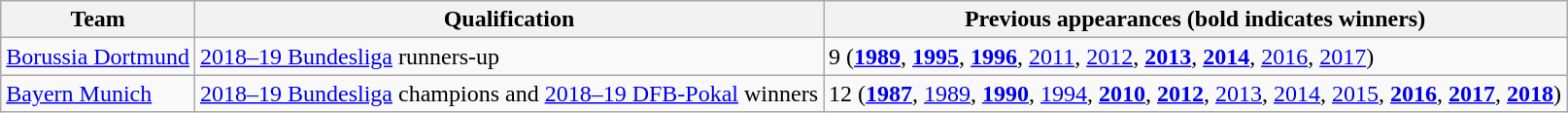<table class="wikitable">
<tr>
<th>Team</th>
<th>Qualification</th>
<th>Previous appearances (bold indicates winners)</th>
</tr>
<tr>
<td><a href='#'>Borussia Dortmund</a></td>
<td><a href='#'>2018–19 Bundesliga</a> runners-up</td>
<td>9 (<strong><a href='#'>1989</a></strong>, <strong><a href='#'>1995</a></strong>, <strong><a href='#'>1996</a></strong>, <a href='#'>2011</a>, <a href='#'>2012</a>, <strong><a href='#'>2013</a></strong>, <strong><a href='#'>2014</a></strong>, <a href='#'>2016</a>, <a href='#'>2017</a>)</td>
</tr>
<tr>
<td><a href='#'>Bayern Munich</a></td>
<td><a href='#'>2018–19 Bundesliga</a> champions and <a href='#'>2018–19 DFB-Pokal</a> winners</td>
<td>12 (<strong><a href='#'>1987</a></strong>, <a href='#'>1989</a>, <strong><a href='#'>1990</a></strong>, <a href='#'>1994</a>, <strong><a href='#'>2010</a></strong>, <strong><a href='#'>2012</a></strong>, <a href='#'>2013</a>, <a href='#'>2014</a>, <a href='#'>2015</a>, <strong><a href='#'>2016</a></strong>, <strong><a href='#'>2017</a></strong>, <strong><a href='#'>2018</a></strong>)</td>
</tr>
</table>
